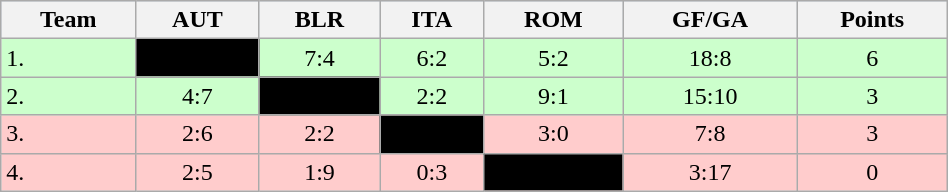<table class="wikitable" bgcolor="#EFEFFF" width="50%">
<tr bgcolor="#BCD2EE">
<th>Team</th>
<th>AUT</th>
<th>BLR</th>
<th>ITA</th>
<th>ROM</th>
<th>GF/GA</th>
<th>Points</th>
</tr>
<tr bgcolor="#ccffcc" align="center">
<td align="left">1. </td>
<td style="background:#000000;"></td>
<td>7:4</td>
<td>6:2</td>
<td>5:2</td>
<td>18:8</td>
<td>6</td>
</tr>
<tr bgcolor="#ccffcc" align="center">
<td align="left">2. </td>
<td>4:7</td>
<td style="background:#000000;"></td>
<td>2:2</td>
<td>9:1</td>
<td>15:10</td>
<td>3</td>
</tr>
<tr bgcolor="#ffcccc" align="center">
<td align="left">3. </td>
<td>2:6</td>
<td>2:2</td>
<td style="background:#000000;"></td>
<td>3:0</td>
<td>7:8</td>
<td>3</td>
</tr>
<tr bgcolor="#ffcccc" align="center">
<td align="left">4. </td>
<td>2:5</td>
<td>1:9</td>
<td>0:3</td>
<td style="background:#000000;"></td>
<td>3:17</td>
<td>0</td>
</tr>
</table>
